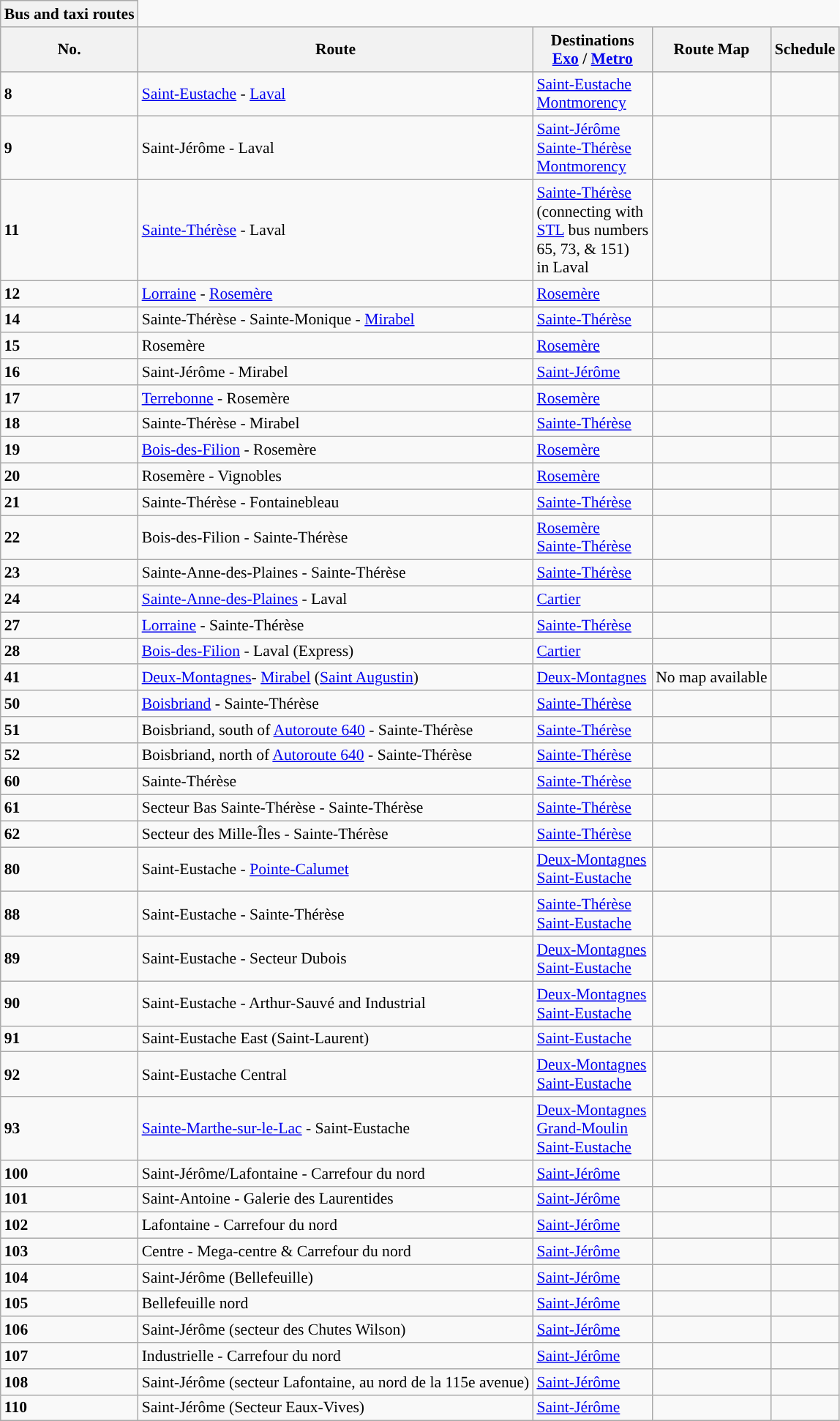<table class="wikitable"  style="font-size:90%; border:1px;">
<tr>
<th style="background: #">Bus and taxi routes</th>
</tr>
<tr>
<th>No.</th>
<th>Route</th>
<th>Destinations<br><a href='#'>Exo</a> / <a href='#'>Metro</a></th>
<th>Route Map</th>
<th>Schedule</th>
</tr>
<tr>
</tr>
<tr align="left">
</tr>
<tr>
<td><strong>8</strong></td>
<td><a href='#'>Saint-Eustache</a> - <a href='#'>Laval</a></td>
<td><a href='#'>Saint-Eustache</a>  <br> <a href='#'>Montmorency</a></td>
<td></td>
<td></td>
</tr>
<tr>
<td><strong>9</strong></td>
<td>Saint-Jérôme - Laval</td>
<td><a href='#'>Saint-Jérôme</a> <br><a href='#'>Sainte-Thérèse</a> <br><a href='#'>Montmorency</a></td>
<td> <br> </td>
<td></td>
</tr>
<tr>
<td><strong>11</strong></td>
<td><a href='#'>Sainte-Thérèse</a> - Laval</td>
<td><a href='#'>Sainte-Thérèse</a><br>(connecting with<br><a href='#'>STL</a> bus numbers<br>65, 73, & 151)<br> in Laval</td>
<td></td>
<td></td>
</tr>
<tr>
<td><strong>12</strong></td>
<td><a href='#'>Lorraine</a> - <a href='#'>Rosemère</a></td>
<td><a href='#'>Rosemère</a></td>
<td></td>
<td></td>
</tr>
<tr>
<td><strong>14</strong></td>
<td>Sainte-Thérèse - Sainte-Monique - <a href='#'>Mirabel</a></td>
<td><a href='#'>Sainte-Thérèse</a></td>
<td></td>
<td></td>
</tr>
<tr>
<td><strong>15</strong></td>
<td>Rosemère</td>
<td><a href='#'>Rosemère</a></td>
<td></td>
<td></td>
</tr>
<tr>
<td><strong>16</strong></td>
<td>Saint-Jérôme - Mirabel</td>
<td><a href='#'>Saint-Jérôme</a></td>
<td><br></td>
<td></td>
</tr>
<tr>
<td><strong>17</strong></td>
<td><a href='#'>Terrebonne</a> - Rosemère</td>
<td><a href='#'>Rosemère</a></td>
<td></td>
<td></td>
</tr>
<tr>
<td><strong>18</strong></td>
<td>Sainte-Thérèse - Mirabel</td>
<td><a href='#'>Sainte-Thérèse</a></td>
<td></td>
<td></td>
</tr>
<tr>
<td><strong>19</strong></td>
<td><a href='#'>Bois-des-Filion</a> - Rosemère</td>
<td><a href='#'>Rosemère</a></td>
<td></td>
<td></td>
</tr>
<tr>
<td><strong>20</strong></td>
<td>Rosemère - Vignobles</td>
<td><a href='#'>Rosemère</a></td>
<td></td>
<td></td>
</tr>
<tr>
<td><strong>21</strong></td>
<td>Sainte-Thérèse - Fontainebleau</td>
<td><a href='#'>Sainte-Thérèse</a></td>
<td></td>
<td></td>
</tr>
<tr>
<td><strong>22</strong></td>
<td>Bois-des-Filion - Sainte-Thérèse</td>
<td><a href='#'>Rosemère</a> <br><a href='#'>Sainte-Thérèse</a></td>
<td></td>
<td></td>
</tr>
<tr>
<td><strong>23</strong></td>
<td>Sainte-Anne-des-Plaines - Sainte-Thérèse</td>
<td><a href='#'>Sainte-Thérèse</a></td>
<td></td>
<td></td>
</tr>
<tr>
<td><strong>24</strong></td>
<td><a href='#'>Sainte-Anne-des-Plaines</a> - Laval</td>
<td><a href='#'>Cartier</a></td>
<td></td>
<td></td>
</tr>
<tr>
<td><strong>27</strong></td>
<td><a href='#'>Lorraine</a> - Sainte-Thérèse</td>
<td><a href='#'>Sainte-Thérèse</a></td>
<td></td>
<td></td>
</tr>
<tr>
<td><strong>28</strong></td>
<td><a href='#'>Bois-des-Filion</a> - Laval (Express)</td>
<td><a href='#'>Cartier</a></td>
<td></td>
<td></td>
</tr>
<tr>
<td><strong>41</strong></td>
<td><a href='#'>Deux-Montagnes</a>- <a href='#'>Mirabel</a> (<a href='#'>Saint Augustin</a>)</td>
<td><a href='#'>Deux-Montagnes</a></td>
<td>No map available</td>
<td></td>
</tr>
<tr>
<td><strong>50</strong></td>
<td><a href='#'>Boisbriand</a> - Sainte-Thérèse</td>
<td><a href='#'>Sainte-Thérèse</a></td>
<td></td>
<td></td>
</tr>
<tr>
<td><strong>51</strong></td>
<td>Boisbriand, south of <a href='#'>Autoroute 640</a> - Sainte-Thérèse</td>
<td><a href='#'>Sainte-Thérèse</a></td>
<td></td>
<td></td>
</tr>
<tr>
<td><strong>52</strong></td>
<td>Boisbriand, north of <a href='#'>Autoroute 640</a> - Sainte-Thérèse</td>
<td><a href='#'>Sainte-Thérèse</a></td>
<td></td>
<td></td>
</tr>
<tr>
<td><strong>60</strong></td>
<td>Sainte-Thérèse</td>
<td><a href='#'>Sainte-Thérèse</a></td>
<td></td>
<td></td>
</tr>
<tr>
<td><strong>61</strong></td>
<td>Secteur Bas Sainte-Thérèse - Sainte-Thérèse</td>
<td><a href='#'>Sainte-Thérèse</a></td>
<td></td>
<td></td>
</tr>
<tr>
<td><strong>62</strong></td>
<td>Secteur des Mille-Îles - Sainte-Thérèse</td>
<td><a href='#'>Sainte-Thérèse</a></td>
<td></td>
<td></td>
</tr>
<tr>
<td><strong>80</strong></td>
<td>Saint-Eustache - <a href='#'>Pointe-Calumet</a></td>
<td><a href='#'>Deux-Montagnes</a><br><a href='#'>Saint-Eustache</a></td>
<td></td>
<td></td>
</tr>
<tr>
<td><strong>88</strong></td>
<td>Saint-Eustache - Sainte-Thérèse</td>
<td><a href='#'>Sainte-Thérèse</a><br> <a href='#'>Saint-Eustache</a></td>
<td><br></td>
<td></td>
</tr>
<tr>
<td><strong>89</strong></td>
<td>Saint-Eustache - Secteur Dubois</td>
<td><a href='#'>Deux-Montagnes</a><br> <a href='#'>Saint-Eustache</a></td>
<td></td>
<td></td>
</tr>
<tr>
<td><strong>90</strong></td>
<td>Saint-Eustache - Arthur-Sauvé and Industrial</td>
<td><a href='#'>Deux-Montagnes</a><br> <a href='#'>Saint-Eustache</a></td>
<td></td>
<td></td>
</tr>
<tr>
<td><strong>91</strong></td>
<td>Saint-Eustache East (Saint-Laurent)</td>
<td><a href='#'>Saint-Eustache</a></td>
<td></td>
<td></td>
</tr>
<tr>
<td><strong>92</strong></td>
<td>Saint-Eustache Central</td>
<td><a href='#'>Deux-Montagnes</a><br> <a href='#'>Saint-Eustache</a></td>
<td></td>
<td></td>
</tr>
<tr>
<td><strong>93</strong></td>
<td><a href='#'>Sainte-Marthe-sur-le-Lac</a> - Saint-Eustache</td>
<td><a href='#'>Deux-Montagnes</a><br><a href='#'>Grand-Moulin</a><br> <a href='#'>Saint-Eustache</a></td>
<td></td>
<td></td>
</tr>
<tr>
<td><strong>100</strong></td>
<td>Saint-Jérôme/Lafontaine - Carrefour du nord</td>
<td><a href='#'>Saint-Jérôme</a></td>
<td></td>
<td></td>
</tr>
<tr>
<td><strong>101</strong></td>
<td>Saint-Antoine - Galerie des Laurentides</td>
<td><a href='#'>Saint-Jérôme</a></td>
<td></td>
<td></td>
</tr>
<tr>
<td><strong>102</strong></td>
<td>Lafontaine - Carrefour du nord</td>
<td><a href='#'>Saint-Jérôme</a></td>
<td></td>
<td></td>
</tr>
<tr>
<td><strong>103</strong></td>
<td>Centre - Mega-centre & Carrefour du nord</td>
<td><a href='#'>Saint-Jérôme</a></td>
<td></td>
<td></td>
</tr>
<tr>
<td><strong>104</strong></td>
<td>Saint-Jérôme (Bellefeuille)</td>
<td><a href='#'>Saint-Jérôme</a></td>
<td></td>
<td></td>
</tr>
<tr>
<td><strong>105</strong></td>
<td>Bellefeuille nord</td>
<td><a href='#'>Saint-Jérôme</a></td>
<td></td>
<td></td>
</tr>
<tr>
<td><strong>106</strong></td>
<td>Saint-Jérôme (secteur des Chutes Wilson)</td>
<td><a href='#'>Saint-Jérôme</a></td>
<td></td>
<td></td>
</tr>
<tr>
<td><strong>107</strong></td>
<td>Industrielle - Carrefour du nord</td>
<td><a href='#'>Saint-Jérôme</a></td>
<td></td>
<td></td>
</tr>
<tr>
<td><strong>108</strong></td>
<td>Saint-Jérôme (secteur Lafontaine, au nord de la 115e avenue)</td>
<td><a href='#'>Saint-Jérôme</a></td>
<td></td>
<td></td>
</tr>
<tr>
<td><strong>110</strong></td>
<td>Saint-Jérôme (Secteur Eaux-Vives)</td>
<td><a href='#'>Saint-Jérôme</a></td>
<td></td>
<td></td>
</tr>
</table>
